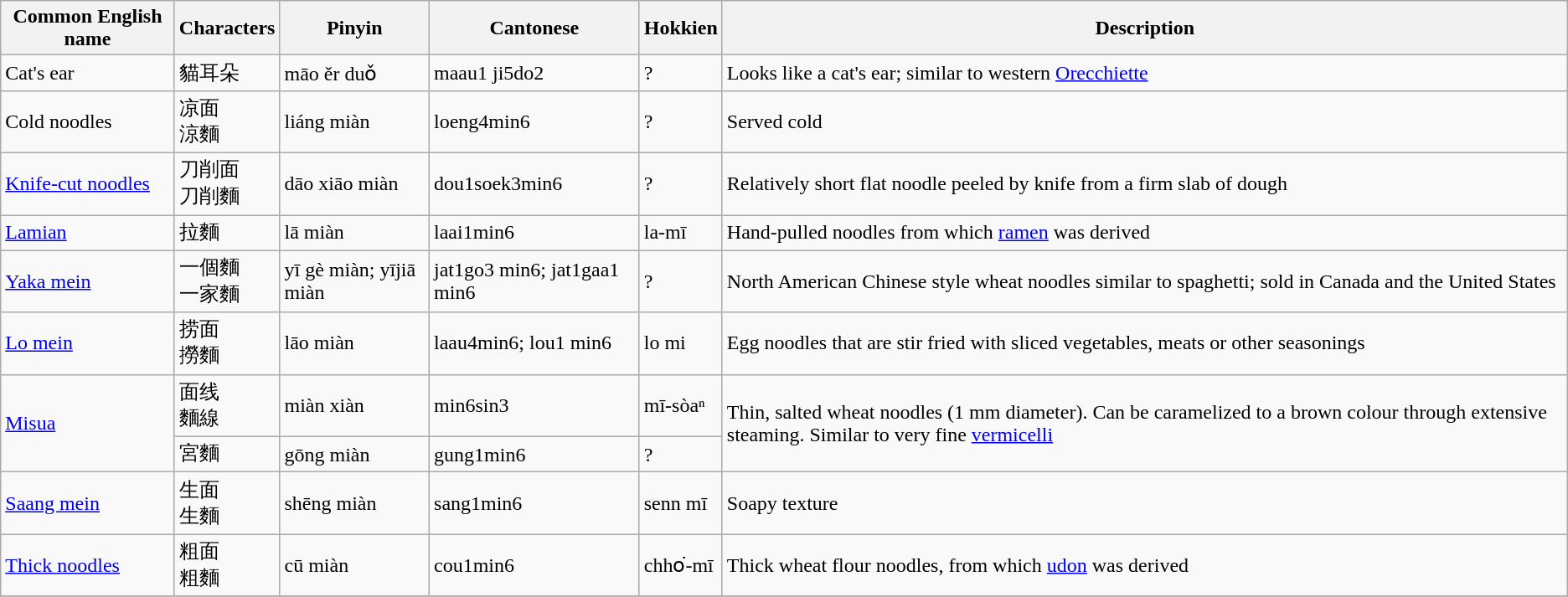<table class="wikitable sortable">
<tr>
<th>Common English name</th>
<th>Characters</th>
<th>Pinyin</th>
<th>Cantonese</th>
<th>Hokkien</th>
<th>Description</th>
</tr>
<tr>
<td>Cat's ear</td>
<td>貓耳朵</td>
<td>māo ěr duǒ</td>
<td>maau1 ji5do2</td>
<td>?</td>
<td>Looks like a cat's ear; similar to western <a href='#'>Orecchiette</a></td>
</tr>
<tr>
<td>Cold noodles</td>
<td>凉面<br>涼麵</td>
<td>liáng miàn</td>
<td>loeng4min6</td>
<td>?</td>
<td>Served cold</td>
</tr>
<tr>
<td><a href='#'>Knife-cut noodles</a></td>
<td>刀削面<br>刀削麵</td>
<td>dāo xiāo miàn</td>
<td>dou1soek3min6</td>
<td>?</td>
<td>Relatively short flat noodle peeled by knife from a firm slab of dough</td>
</tr>
<tr>
<td><a href='#'>Lamian</a></td>
<td>拉麵</td>
<td>lā miàn</td>
<td>laai1min6</td>
<td>la-mī</td>
<td>Hand-pulled noodles from which <a href='#'>ramen</a> was derived</td>
</tr>
<tr>
<td><a href='#'>Yaka mein</a></td>
<td>一個麵 <br> 一家麵</td>
<td>yī gè miàn; yījiā miàn</td>
<td>jat1go3 min6; jat1gaa1 min6</td>
<td>?</td>
<td>North American Chinese style wheat noodles similar to spaghetti; sold in Canada and the United States</td>
</tr>
<tr>
<td><a href='#'>Lo mein</a></td>
<td>捞面<br>撈麵</td>
<td>lāo miàn</td>
<td>laau4min6; lou1 min6</td>
<td>lo mi</td>
<td>Egg noodles that are stir fried with sliced vegetables, meats or other seasonings</td>
</tr>
<tr>
<td rowspan=2><a href='#'>Misua</a></td>
<td>面线<br>麵線</td>
<td>miàn xiàn</td>
<td>min6sin3</td>
<td>mī-sòaⁿ</td>
<td rowspan=2>Thin, salted wheat noodles (1 mm diameter). Can be caramelized to a brown colour through extensive steaming. Similar to very fine <a href='#'>vermicelli</a></td>
</tr>
<tr>
<td>宮麵</td>
<td>gōng miàn</td>
<td>gung1min6</td>
<td>?</td>
</tr>
<tr>
<td><a href='#'>Saang mein</a></td>
<td>生面<br>生麵</td>
<td>shēng miàn</td>
<td>sang1min6</td>
<td>senn mī</td>
<td>Soapy texture</td>
</tr>
<tr>
<td><a href='#'>Thick noodles</a></td>
<td>粗面<br>粗麵</td>
<td>cū miàn</td>
<td>cou1min6</td>
<td>chho͘-mī</td>
<td>Thick wheat flour noodles, from which <a href='#'>udon</a> was derived</td>
</tr>
<tr>
</tr>
</table>
